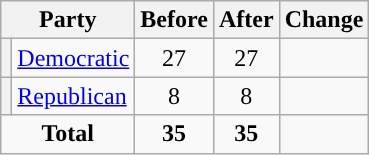<table class="wikitable" style="text-align:center;">
<tr>
<th colspan="2">Party</th>
<th>Before</th>
<th>After</th>
<th>Change</th>
</tr>
<tr>
<th style="background-color:"></th>
<td style="text-align:left;"><a href='#'>Democratic</a></td>
<td>27</td>
<td>27</td>
<td></td>
</tr>
<tr>
<th style="background-color:"></th>
<td style="text-align:left;"><a href='#'>Republican</a></td>
<td>8</td>
<td>8</td>
<td></td>
</tr>
<tr>
<td colspan="2"><strong>Total</strong></td>
<td><strong>35</strong></td>
<td><strong>35</strong></td>
<td></td>
</tr>
</table>
